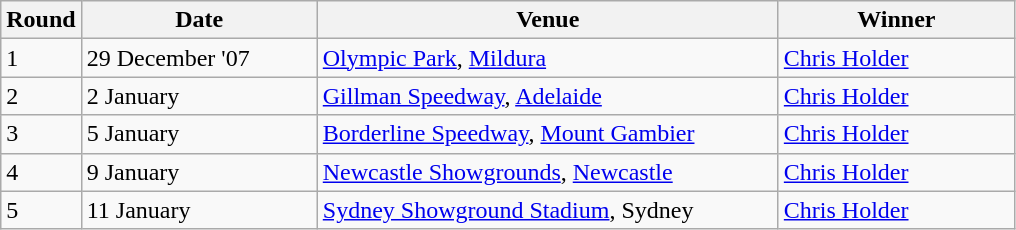<table class="wikitable" style="font-size: 100%">
<tr>
<th width=30>Round</th>
<th width=150>Date</th>
<th width=300>Venue</th>
<th width=150>Winner</th>
</tr>
<tr>
<td>1</td>
<td>29 December '07</td>
<td><a href='#'>Olympic Park</a>, <a href='#'>Mildura</a></td>
<td><a href='#'>Chris Holder</a></td>
</tr>
<tr>
<td>2</td>
<td>2 January</td>
<td><a href='#'>Gillman Speedway</a>, <a href='#'>Adelaide</a></td>
<td><a href='#'>Chris Holder</a></td>
</tr>
<tr>
<td>3</td>
<td>5 January</td>
<td><a href='#'>Borderline Speedway</a>, <a href='#'>Mount Gambier</a></td>
<td><a href='#'>Chris Holder</a></td>
</tr>
<tr>
<td>4</td>
<td>9 January</td>
<td><a href='#'>Newcastle Showgrounds</a>, <a href='#'>Newcastle</a></td>
<td><a href='#'>Chris Holder</a></td>
</tr>
<tr>
<td>5</td>
<td>11 January</td>
<td><a href='#'>Sydney Showground Stadium</a>, Sydney</td>
<td><a href='#'>Chris Holder</a></td>
</tr>
</table>
